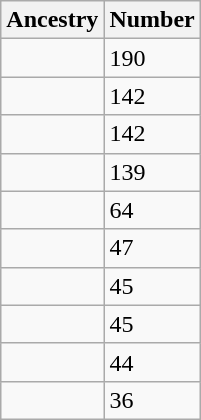<table style="float: right;" class="wikitable sortable">
<tr>
<th>Ancestry</th>
<th>Number</th>
</tr>
<tr>
<td></td>
<td>190</td>
</tr>
<tr>
<td></td>
<td>142</td>
</tr>
<tr>
<td></td>
<td>142</td>
</tr>
<tr>
<td></td>
<td>139</td>
</tr>
<tr>
<td></td>
<td>64</td>
</tr>
<tr>
<td></td>
<td>47</td>
</tr>
<tr>
<td></td>
<td>45</td>
</tr>
<tr>
<td></td>
<td>45</td>
</tr>
<tr>
<td></td>
<td>44</td>
</tr>
<tr>
<td></td>
<td>36</td>
</tr>
</table>
